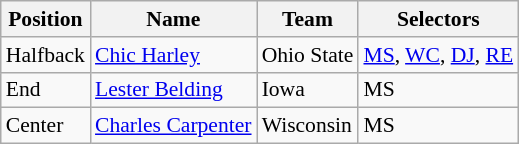<table class="wikitable" style="font-size: 90%">
<tr>
<th>Position</th>
<th>Name</th>
<th>Team</th>
<th>Selectors</th>
</tr>
<tr>
<td>Halfback</td>
<td><a href='#'>Chic Harley</a></td>
<td>Ohio State</td>
<td><a href='#'>MS</a>, <a href='#'>WC</a>, <a href='#'>DJ</a>, <a href='#'>RE</a></td>
</tr>
<tr>
<td>End</td>
<td><a href='#'>Lester Belding</a></td>
<td>Iowa</td>
<td>MS</td>
</tr>
<tr>
<td>Center</td>
<td><a href='#'>Charles Carpenter</a></td>
<td>Wisconsin</td>
<td>MS</td>
</tr>
</table>
